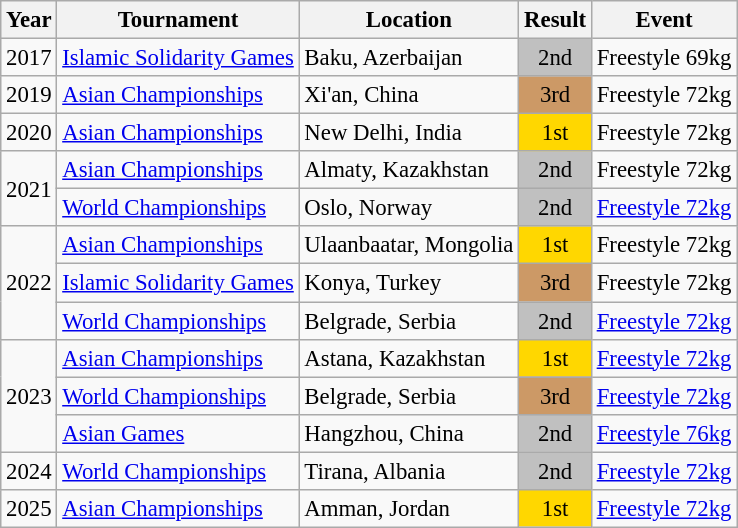<table class="wikitable" style="font-size:95%;">
<tr>
<th>Year</th>
<th>Tournament</th>
<th>Location</th>
<th>Result</th>
<th>Event</th>
</tr>
<tr>
<td>2017</td>
<td><a href='#'>Islamic Solidarity Games</a></td>
<td>Baku, Azerbaijan</td>
<td align="center" bgcolor="silver">2nd</td>
<td>Freestyle 69kg</td>
</tr>
<tr>
<td>2019</td>
<td><a href='#'>Asian Championships</a></td>
<td>Xi'an, China</td>
<td align="center" bgcolor="cc9966">3rd</td>
<td>Freestyle 72kg</td>
</tr>
<tr>
<td>2020</td>
<td><a href='#'>Asian Championships</a></td>
<td>New Delhi, India</td>
<td align="center" bgcolor="gold">1st</td>
<td>Freestyle 72kg</td>
</tr>
<tr>
<td rowspan=2>2021</td>
<td><a href='#'>Asian Championships</a></td>
<td>Almaty, Kazakhstan</td>
<td align="center" bgcolor="silver">2nd</td>
<td>Freestyle 72kg</td>
</tr>
<tr>
<td><a href='#'>World Championships</a></td>
<td>Oslo, Norway</td>
<td align="center" bgcolor="silver">2nd</td>
<td><a href='#'>Freestyle 72kg</a></td>
</tr>
<tr>
<td rowspan=3>2022</td>
<td><a href='#'>Asian Championships</a></td>
<td>Ulaanbaatar, Mongolia</td>
<td align="center" bgcolor="gold">1st</td>
<td>Freestyle 72kg</td>
</tr>
<tr>
<td><a href='#'>Islamic Solidarity Games</a></td>
<td>Konya, Turkey</td>
<td align="center" bgcolor="cc9966">3rd</td>
<td>Freestyle 72kg</td>
</tr>
<tr>
<td><a href='#'>World Championships</a></td>
<td>Belgrade, Serbia</td>
<td align="center" bgcolor="silver">2nd</td>
<td><a href='#'>Freestyle 72kg</a></td>
</tr>
<tr>
<td rowspan=3>2023</td>
<td><a href='#'>Asian Championships</a></td>
<td>Astana, Kazakhstan</td>
<td align="center" bgcolor="gold">1st</td>
<td><a href='#'>Freestyle 72kg</a></td>
</tr>
<tr>
<td><a href='#'>World Championships</a></td>
<td>Belgrade, Serbia</td>
<td align="center" bgcolor="cc9966">3rd</td>
<td><a href='#'>Freestyle 72kg</a></td>
</tr>
<tr>
<td><a href='#'>Asian Games</a></td>
<td>Hangzhou, China</td>
<td align="center" bgcolor="silver">2nd</td>
<td><a href='#'>Freestyle 76kg</a></td>
</tr>
<tr>
<td>2024</td>
<td><a href='#'>World Championships</a></td>
<td>Tirana, Albania</td>
<td align="center" bgcolor="silver">2nd</td>
<td><a href='#'>Freestyle 72kg</a></td>
</tr>
<tr>
<td>2025</td>
<td><a href='#'>Asian Championships</a></td>
<td>Amman, Jordan</td>
<td align="center" bgcolor="gold">1st</td>
<td><a href='#'>Freestyle 72kg</a></td>
</tr>
</table>
